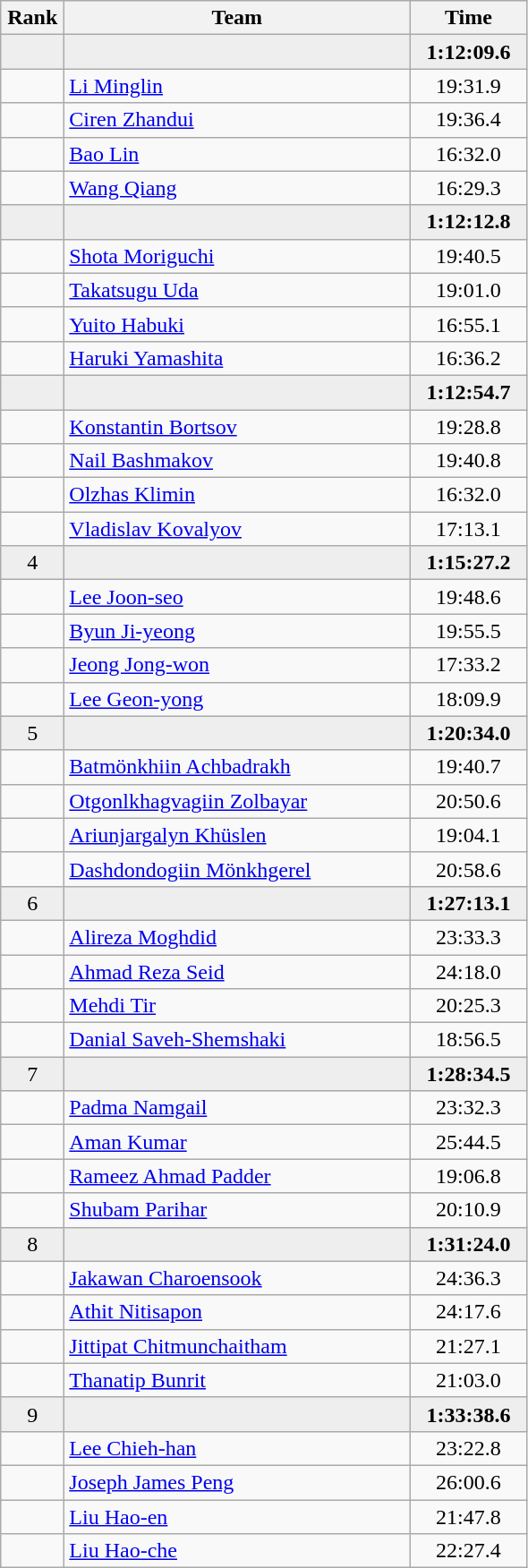<table class=wikitable style="text-align:center">
<tr>
<th width=40>Rank</th>
<th width=250>Team</th>
<th width=80>Time</th>
</tr>
<tr bgcolor=eeeeee>
<td></td>
<td align=left></td>
<td><strong>1:12:09.6</strong></td>
</tr>
<tr>
<td></td>
<td align=left><a href='#'>Li Minglin</a></td>
<td>19:31.9</td>
</tr>
<tr>
<td></td>
<td align=left><a href='#'>Ciren Zhandui</a></td>
<td>19:36.4</td>
</tr>
<tr>
<td></td>
<td align=left><a href='#'>Bao Lin</a></td>
<td>16:32.0</td>
</tr>
<tr>
<td></td>
<td align=left><a href='#'>Wang Qiang</a></td>
<td>16:29.3</td>
</tr>
<tr bgcolor=eeeeee>
<td></td>
<td align=left></td>
<td><strong>1:12:12.8</strong></td>
</tr>
<tr>
<td></td>
<td align=left><a href='#'>Shota Moriguchi</a></td>
<td>19:40.5</td>
</tr>
<tr>
<td></td>
<td align=left><a href='#'>Takatsugu Uda</a></td>
<td>19:01.0</td>
</tr>
<tr>
<td></td>
<td align=left><a href='#'>Yuito Habuki</a></td>
<td>16:55.1</td>
</tr>
<tr>
<td></td>
<td align=left><a href='#'>Haruki Yamashita</a></td>
<td>16:36.2</td>
</tr>
<tr bgcolor=eeeeee>
<td></td>
<td align=left></td>
<td><strong>1:12:54.7</strong></td>
</tr>
<tr>
<td></td>
<td align=left><a href='#'>Konstantin Bortsov</a></td>
<td>19:28.8</td>
</tr>
<tr>
<td></td>
<td align=left><a href='#'>Nail Bashmakov</a></td>
<td>19:40.8</td>
</tr>
<tr>
<td></td>
<td align=left><a href='#'>Olzhas Klimin</a></td>
<td>16:32.0</td>
</tr>
<tr>
<td></td>
<td align=left><a href='#'>Vladislav Kovalyov</a></td>
<td>17:13.1</td>
</tr>
<tr bgcolor=eeeeee>
<td>4</td>
<td align=left></td>
<td><strong>1:15:27.2</strong></td>
</tr>
<tr>
<td></td>
<td align=left><a href='#'>Lee Joon-seo</a></td>
<td>19:48.6</td>
</tr>
<tr>
<td></td>
<td align=left><a href='#'>Byun Ji-yeong</a></td>
<td>19:55.5</td>
</tr>
<tr>
<td></td>
<td align=left><a href='#'>Jeong Jong-won</a></td>
<td>17:33.2</td>
</tr>
<tr>
<td></td>
<td align=left><a href='#'>Lee Geon-yong</a></td>
<td>18:09.9</td>
</tr>
<tr bgcolor=eeeeee>
<td>5</td>
<td align=left></td>
<td><strong>1:20:34.0</strong></td>
</tr>
<tr>
<td></td>
<td align=left><a href='#'>Batmönkhiin Achbadrakh</a></td>
<td>19:40.7</td>
</tr>
<tr>
<td></td>
<td align=left><a href='#'>Otgonlkhagvagiin Zolbayar</a></td>
<td>20:50.6</td>
</tr>
<tr>
<td></td>
<td align=left><a href='#'>Ariunjargalyn Khüslen</a></td>
<td>19:04.1</td>
</tr>
<tr>
<td></td>
<td align=left><a href='#'>Dashdondogiin Mönkhgerel</a></td>
<td>20:58.6</td>
</tr>
<tr bgcolor=eeeeee>
<td>6</td>
<td align=left></td>
<td><strong>1:27:13.1</strong></td>
</tr>
<tr>
<td></td>
<td align=left><a href='#'>Alireza Moghdid</a></td>
<td>23:33.3</td>
</tr>
<tr>
<td></td>
<td align=left><a href='#'>Ahmad Reza Seid</a></td>
<td>24:18.0</td>
</tr>
<tr>
<td></td>
<td align=left><a href='#'>Mehdi Tir</a></td>
<td>20:25.3</td>
</tr>
<tr>
<td></td>
<td align=left><a href='#'>Danial Saveh-Shemshaki</a></td>
<td>18:56.5</td>
</tr>
<tr bgcolor=eeeeee>
<td>7</td>
<td align=left></td>
<td><strong>1:28:34.5</strong></td>
</tr>
<tr>
<td></td>
<td align=left><a href='#'>Padma Namgail</a></td>
<td>23:32.3</td>
</tr>
<tr>
<td></td>
<td align=left><a href='#'>Aman Kumar</a></td>
<td>25:44.5</td>
</tr>
<tr>
<td></td>
<td align=left><a href='#'>Rameez Ahmad Padder</a></td>
<td>19:06.8</td>
</tr>
<tr>
<td></td>
<td align=left><a href='#'>Shubam Parihar</a></td>
<td>20:10.9</td>
</tr>
<tr bgcolor=eeeeee>
<td>8</td>
<td align=left></td>
<td><strong>1:31:24.0</strong></td>
</tr>
<tr>
<td></td>
<td align=left><a href='#'>Jakawan Charoensook</a></td>
<td>24:36.3</td>
</tr>
<tr>
<td></td>
<td align=left><a href='#'>Athit Nitisapon</a></td>
<td>24:17.6</td>
</tr>
<tr>
<td></td>
<td align=left><a href='#'>Jittipat Chitmunchaitham</a></td>
<td>21:27.1</td>
</tr>
<tr>
<td></td>
<td align=left><a href='#'>Thanatip Bunrit</a></td>
<td>21:03.0</td>
</tr>
<tr bgcolor=eeeeee>
<td>9</td>
<td align=left></td>
<td><strong>1:33:38.6</strong></td>
</tr>
<tr>
<td></td>
<td align=left><a href='#'>Lee Chieh-han</a></td>
<td>23:22.8</td>
</tr>
<tr>
<td></td>
<td align=left><a href='#'>Joseph James Peng</a></td>
<td>26:00.6</td>
</tr>
<tr>
<td></td>
<td align=left><a href='#'>Liu Hao-en</a></td>
<td>21:47.8</td>
</tr>
<tr>
<td></td>
<td align=left><a href='#'>Liu Hao-che</a></td>
<td>22:27.4</td>
</tr>
</table>
